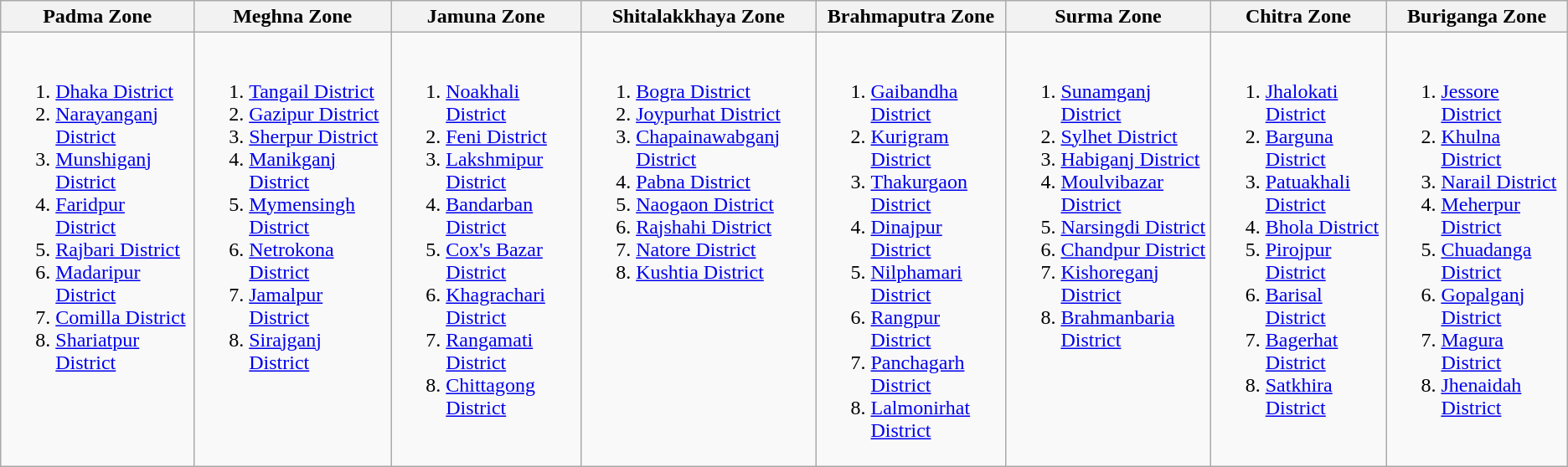<table class="wikitable">
<tr>
<th>Padma Zone</th>
<th>Meghna Zone</th>
<th>Jamuna Zone</th>
<th>Shitalakkhaya Zone</th>
<th>Brahmaputra Zone</th>
<th>Surma Zone</th>
<th>Chitra Zone</th>
<th>Buriganga Zone</th>
</tr>
<tr style="vertical-align:top">
<td><br><ol><li><a href='#'>Dhaka District</a></li><li><a href='#'>Narayanganj District</a></li><li><a href='#'>Munshiganj District</a></li><li><a href='#'>Faridpur District</a></li><li><a href='#'>Rajbari District</a></li><li><a href='#'>Madaripur District</a></li><li><a href='#'>Comilla District</a></li><li><a href='#'>Shariatpur District</a></li></ol></td>
<td><br><ol><li><a href='#'>Tangail District</a></li><li><a href='#'>Gazipur District</a></li><li><a href='#'>Sherpur District</a></li><li><a href='#'>Manikganj District</a></li><li><a href='#'>Mymensingh District</a></li><li><a href='#'>Netrokona District</a></li><li><a href='#'>Jamalpur District</a></li><li><a href='#'>Sirajganj District</a></li></ol></td>
<td><br><ol><li><a href='#'>Noakhali District</a></li><li><a href='#'>Feni District</a></li><li><a href='#'>Lakshmipur District</a></li><li><a href='#'>Bandarban District</a></li><li><a href='#'>Cox's Bazar District</a></li><li><a href='#'>Khagrachari District</a></li><li><a href='#'>Rangamati District</a></li><li><a href='#'>Chittagong District</a></li></ol></td>
<td><br><ol><li><a href='#'>Bogra District</a></li><li><a href='#'>Joypurhat District</a></li><li><a href='#'>Chapainawabganj District</a></li><li><a href='#'>Pabna District</a></li><li><a href='#'>Naogaon District</a></li><li><a href='#'>Rajshahi District</a></li><li><a href='#'>Natore District</a></li><li><a href='#'>Kushtia District</a></li></ol></td>
<td><br><ol><li><a href='#'>Gaibandha District</a></li><li><a href='#'>Kurigram District</a></li><li><a href='#'>Thakurgaon District</a></li><li><a href='#'>Dinajpur District</a></li><li><a href='#'>Nilphamari District</a></li><li><a href='#'>Rangpur District</a></li><li><a href='#'>Panchagarh District</a></li><li><a href='#'>Lalmonirhat District</a></li></ol></td>
<td><br><ol><li><a href='#'>Sunamganj District</a></li><li><a href='#'>Sylhet District</a></li><li><a href='#'>Habiganj District</a></li><li><a href='#'>Moulvibazar District</a></li><li><a href='#'>Narsingdi District</a></li><li><a href='#'>Chandpur District</a></li><li><a href='#'>Kishoreganj District</a></li><li><a href='#'>Brahmanbaria District</a></li></ol></td>
<td><br><ol><li><a href='#'>Jhalokati District</a></li><li><a href='#'>Barguna District</a></li><li><a href='#'>Patuakhali District</a></li><li><a href='#'>Bhola District</a></li><li><a href='#'>Pirojpur District</a></li><li><a href='#'>Barisal District</a></li><li><a href='#'>Bagerhat District</a></li><li><a href='#'>Satkhira District</a></li></ol></td>
<td><br><ol><li><a href='#'>Jessore District</a></li><li><a href='#'>Khulna District</a></li><li><a href='#'>Narail District</a></li><li><a href='#'>Meherpur District</a></li><li><a href='#'>Chuadanga District</a></li><li><a href='#'>Gopalganj District</a></li><li><a href='#'>Magura District</a></li><li><a href='#'>Jhenaidah District</a></li></ol></td>
</tr>
</table>
